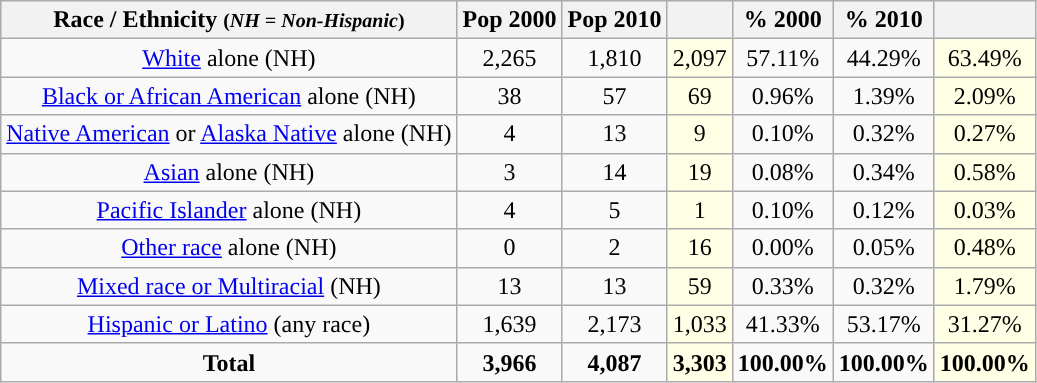<table class="wikitable" style="text-align:center;">
<tr>
<th>Race / Ethnicity <small>(<em>NH = Non-Hispanic</em>)</small></th>
<th>Pop 2000</th>
<th>Pop 2010</th>
<th></th>
<th>% 2000</th>
<th>% 2010</th>
<th></th>
</tr>
<tr>
<td><a href='#'>White</a> alone (NH)</td>
<td>2,265</td>
<td>1,810</td>
<td style='background: #ffffe6;'>2,097</td>
<td>57.11%</td>
<td>44.29%</td>
<td style='background: #ffffe6;'>63.49%</td>
</tr>
<tr>
<td><a href='#'>Black or African American</a> alone (NH)</td>
<td>38</td>
<td>57</td>
<td style='background: #ffffe6;'>69</td>
<td>0.96%</td>
<td>1.39%</td>
<td style='background: #ffffe6;'>2.09%</td>
</tr>
<tr>
<td><a href='#'>Native American</a> or <a href='#'>Alaska Native</a> alone (NH)</td>
<td>4</td>
<td>13</td>
<td style='background: #ffffe6;'>9</td>
<td>0.10%</td>
<td>0.32%</td>
<td style='background: #ffffe6;'>0.27%</td>
</tr>
<tr>
<td><a href='#'>Asian</a> alone (NH)</td>
<td>3</td>
<td>14</td>
<td style='background: #ffffe6;'>19</td>
<td>0.08%</td>
<td>0.34%</td>
<td style='background: #ffffe6;'>0.58%</td>
</tr>
<tr>
<td><a href='#'>Pacific Islander</a> alone (NH)</td>
<td>4</td>
<td>5</td>
<td style='background: #ffffe6;'>1</td>
<td>0.10%</td>
<td>0.12%</td>
<td style='background: #ffffe6;'>0.03%</td>
</tr>
<tr>
<td><a href='#'>Other race</a> alone (NH)</td>
<td>0</td>
<td>2</td>
<td style='background: #ffffe6;'>16</td>
<td>0.00%</td>
<td>0.05%</td>
<td style='background: #ffffe6;'>0.48%</td>
</tr>
<tr>
<td><a href='#'>Mixed race or Multiracial</a> (NH)</td>
<td>13</td>
<td>13</td>
<td style='background: #ffffe6;'>59</td>
<td>0.33%</td>
<td>0.32%</td>
<td style='background: #ffffe6;'>1.79%</td>
</tr>
<tr>
<td><a href='#'>Hispanic or Latino</a> (any race)</td>
<td>1,639</td>
<td>2,173</td>
<td style='background: #ffffe6;'>1,033</td>
<td>41.33%</td>
<td>53.17%</td>
<td style='background: #ffffe6;'>31.27%</td>
</tr>
<tr>
<td><strong>Total</strong></td>
<td><strong>3,966</strong></td>
<td><strong>4,087</strong></td>
<td style='background: #ffffe6;'><strong>3,303</strong></td>
<td><strong>100.00%</strong></td>
<td><strong>100.00%</strong></td>
<td style='background: #ffffe6;'><strong>100.00%</strong></td>
</tr>
</table>
